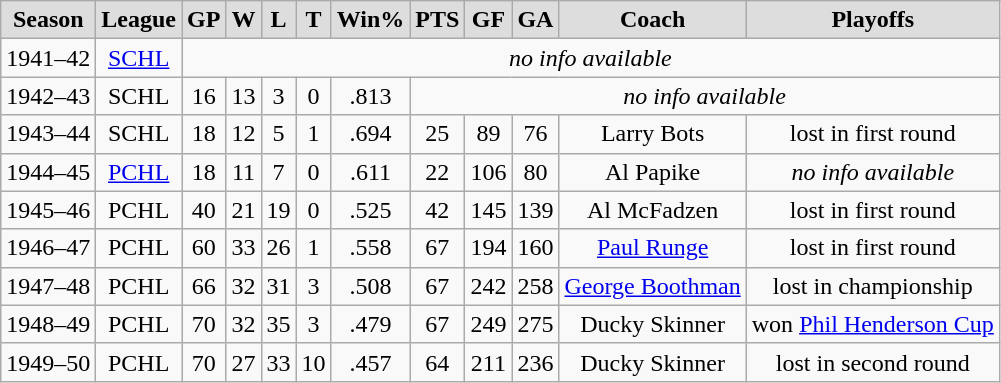<table class="wikitable">
<tr align="center"  bgcolor="#dddddd">
<td><strong>Season</strong></td>
<td><strong>League</strong></td>
<td><strong>GP</strong></td>
<td><strong>W</strong></td>
<td><strong>L</strong></td>
<td><strong>T</strong></td>
<td><strong>Win%</strong></td>
<td><strong>PTS</strong></td>
<td><strong>GF</strong></td>
<td><strong>GA</strong></td>
<td><strong>Coach</strong></td>
<td><strong>Playoffs</strong></td>
</tr>
<tr align="center">
<td>1941–42</td>
<td><a href='#'>SCHL</a></td>
<td colspan="10"><em>no info available</em></td>
</tr>
<tr align="center">
<td>1942–43</td>
<td>SCHL</td>
<td>16</td>
<td>13</td>
<td>3</td>
<td>0</td>
<td>.813</td>
<td colspan="5"><em>no info available</em></td>
</tr>
<tr align="center">
<td>1943–44</td>
<td>SCHL</td>
<td>18</td>
<td>12</td>
<td>5</td>
<td>1</td>
<td>.694</td>
<td>25</td>
<td>89</td>
<td>76</td>
<td>Larry Bots</td>
<td>lost in first round</td>
</tr>
<tr align="center">
<td>1944–45</td>
<td><a href='#'>PCHL</a></td>
<td>18</td>
<td>11</td>
<td>7</td>
<td>0</td>
<td>.611</td>
<td>22</td>
<td>106</td>
<td>80</td>
<td>Al Papike</td>
<td><em>no info available</em></td>
</tr>
<tr align="center">
<td>1945–46</td>
<td>PCHL</td>
<td>40</td>
<td>21</td>
<td>19</td>
<td>0</td>
<td>.525</td>
<td>42</td>
<td>145</td>
<td>139</td>
<td>Al McFadzen</td>
<td>lost in first round</td>
</tr>
<tr align="center">
<td>1946–47</td>
<td>PCHL</td>
<td>60</td>
<td>33</td>
<td>26</td>
<td>1</td>
<td>.558</td>
<td>67</td>
<td>194</td>
<td>160</td>
<td><a href='#'>Paul Runge</a></td>
<td>lost in first round</td>
</tr>
<tr align="center">
<td>1947–48</td>
<td>PCHL</td>
<td>66</td>
<td>32</td>
<td>31</td>
<td>3</td>
<td>.508</td>
<td>67</td>
<td>242</td>
<td>258</td>
<td><a href='#'>George Boothman</a></td>
<td>lost in championship</td>
</tr>
<tr align="center">
<td>1948–49</td>
<td>PCHL</td>
<td>70</td>
<td>32</td>
<td>35</td>
<td>3</td>
<td>.479</td>
<td>67</td>
<td>249</td>
<td>275</td>
<td>Ducky Skinner</td>
<td>won <a href='#'>Phil Henderson Cup</a></td>
</tr>
<tr align="center">
<td>1949–50</td>
<td>PCHL</td>
<td>70</td>
<td>27</td>
<td>33</td>
<td>10</td>
<td>.457</td>
<td>64</td>
<td>211</td>
<td>236</td>
<td>Ducky Skinner</td>
<td>lost in second round</td>
</tr>
</table>
